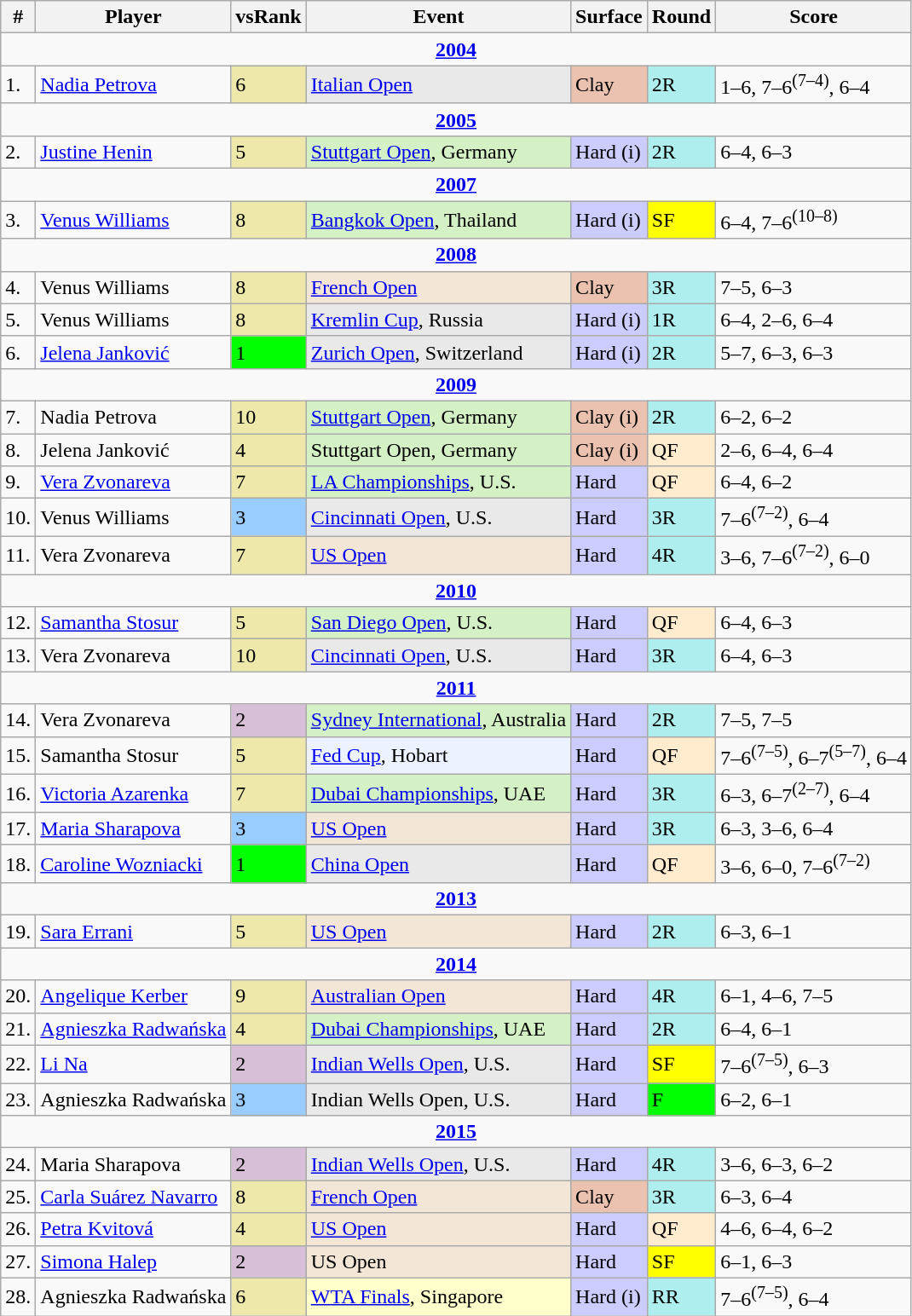<table class="wikitable sortable">
<tr>
<th>#</th>
<th>Player</th>
<th>vsRank</th>
<th>Event</th>
<th>Surface</th>
<th>Round</th>
<th class="unsortable">Score</th>
</tr>
<tr>
<td colspan=7 style=text-align:center><strong><a href='#'>2004</a></strong></td>
</tr>
<tr>
<td>1.</td>
<td> <a href='#'>Nadia Petrova</a></td>
<td bgcolor=eee8aa>6</td>
<td bgcolor=#e9e9e9><a href='#'>Italian Open</a></td>
<td bgcolor=ebc2af>Clay</td>
<td bgcolor=afeeee>2R</td>
<td>1–6, 7–6<sup>(7–4)</sup>, 6–4</td>
</tr>
<tr>
<td colspan=7 style=text-align:center><strong><a href='#'>2005</a></strong></td>
</tr>
<tr>
<td>2.</td>
<td> <a href='#'>Justine Henin</a></td>
<td bgcolor=eee8aa>5</td>
<td bgcolor=#d4f1c5><a href='#'>Stuttgart Open</a>, Germany</td>
<td bgcolor=ccccff>Hard (i)</td>
<td bgcolor=afeeee>2R</td>
<td>6–4, 6–3</td>
</tr>
<tr>
<td colspan=7 style=text-align:center><strong><a href='#'>2007</a></strong></td>
</tr>
<tr>
<td>3.</td>
<td> <a href='#'>Venus Williams</a></td>
<td bgcolor=eee8aa>8</td>
<td bgcolor=#d4f1c5><a href='#'>Bangkok Open</a>, Thailand</td>
<td bgcolor=ccccff>Hard (i)</td>
<td bgcolor=yellow>SF</td>
<td>6–4, 7–6<sup>(10–8)</sup></td>
</tr>
<tr>
<td colspan=7 style=text-align:center><strong><a href='#'>2008</a></strong></td>
</tr>
<tr>
<td>4.</td>
<td> Venus Williams</td>
<td bgcolor=eee8aa>8</td>
<td bgcolor=#f3e6d7><a href='#'>French Open</a></td>
<td bgcolor=ebc2af>Clay</td>
<td bgcolor=afeeee>3R</td>
<td>7–5, 6–3</td>
</tr>
<tr>
<td>5.</td>
<td> Venus Williams</td>
<td bgcolor=eee8aa>8</td>
<td bgcolor=#e9e9e9><a href='#'>Kremlin Cup</a>, Russia</td>
<td bgcolor=ccccff>Hard (i)</td>
<td bgcolor=afeeee>1R</td>
<td>6–4, 2–6, 6–4</td>
</tr>
<tr>
<td>6.</td>
<td> <a href='#'>Jelena Janković</a></td>
<td bgcolor=lime>1</td>
<td bgcolor=#e9e9e9><a href='#'>Zurich Open</a>, Switzerland</td>
<td bgcolor=ccccff>Hard (i)</td>
<td bgcolor=afeeee>2R</td>
<td>5–7, 6–3, 6–3</td>
</tr>
<tr>
<td colspan=7 style=text-align:center><strong><a href='#'>2009</a></strong></td>
</tr>
<tr>
<td>7.</td>
<td> Nadia Petrova</td>
<td bgcolor=eee8aa>10</td>
<td bgcolor=#d4f1c5><a href='#'>Stuttgart Open</a>, Germany</td>
<td bgcolor=ebc2af>Clay (i)</td>
<td bgcolor=afeeee>2R</td>
<td>6–2, 6–2</td>
</tr>
<tr>
<td>8.</td>
<td> Jelena Janković</td>
<td bgcolor=eee8aa>4</td>
<td bgcolor=#d4f1c5>Stuttgart Open, Germany</td>
<td bgcolor=ebc2af>Clay (i)</td>
<td bgcolor=ffebcd>QF</td>
<td>2–6, 6–4, 6–4</td>
</tr>
<tr>
<td>9.</td>
<td> <a href='#'>Vera Zvonareva</a></td>
<td bgcolor=eee8aa>7</td>
<td bgcolor=#d4f1c5><a href='#'>LA Championships</a>, U.S.</td>
<td bgcolor=ccccff>Hard</td>
<td bgcolor=ffebcd>QF</td>
<td>6–4, 6–2</td>
</tr>
<tr>
<td>10.</td>
<td> Venus Williams</td>
<td bgcolor=99ccff>3</td>
<td bgcolor=#e9e9e9><a href='#'>Cincinnati Open</a>, U.S.</td>
<td bgcolor=ccccff>Hard</td>
<td bgcolor=afeeee>3R</td>
<td>7–6<sup>(7–2)</sup>, 6–4</td>
</tr>
<tr>
<td>11.</td>
<td> Vera Zvonareva</td>
<td bgcolor=eee8aa>7</td>
<td bgcolor=#f3e6d7><a href='#'>US Open</a></td>
<td bgcolor=ccccff>Hard</td>
<td bgcolor=afeeee>4R</td>
<td>3–6, 7–6<sup>(7–2)</sup>, 6–0</td>
</tr>
<tr>
<td colspan=7 style=text-align:center><strong><a href='#'>2010</a></strong></td>
</tr>
<tr>
<td>12.</td>
<td> <a href='#'>Samantha Stosur</a></td>
<td bgcolor=eee8aa>5</td>
<td bgcolor=#d4f1c5><a href='#'>San Diego Open</a>, U.S.</td>
<td bgcolor=ccccff>Hard</td>
<td bgcolor=ffebcd>QF</td>
<td>6–4, 6–3</td>
</tr>
<tr>
<td>13.</td>
<td> Vera Zvonareva</td>
<td bgcolor=eee8aa>10</td>
<td bgcolor=#e9e9e9><a href='#'>Cincinnati Open</a>, U.S.</td>
<td bgcolor=ccccff>Hard</td>
<td bgcolor=afeeee>3R</td>
<td>6–4, 6–3</td>
</tr>
<tr>
<td colspan=7 style=text-align:center><strong><a href='#'>2011</a></strong></td>
</tr>
<tr>
<td>14.</td>
<td> Vera Zvonareva</td>
<td bgcolor=thistle>2</td>
<td bgcolor=#d4f1c5><a href='#'>Sydney International</a>, Australia</td>
<td bgcolor=ccccff>Hard</td>
<td bgcolor=afeeee>2R</td>
<td>7–5, 7–5</td>
</tr>
<tr>
<td>15.</td>
<td> Samantha Stosur</td>
<td bgcolor=eee8aa>5</td>
<td bgcolor=#ecf2ff><a href='#'>Fed Cup</a>, Hobart</td>
<td bgcolor=ccccff>Hard</td>
<td bgcolor=ffebcd>QF</td>
<td>7–6<sup>(7–5)</sup>, 6–7<sup>(5–7)</sup>, 6–4</td>
</tr>
<tr>
<td>16.</td>
<td> <a href='#'>Victoria Azarenka</a></td>
<td bgcolor=eee8aa>7</td>
<td bgcolor=#d4f1c5><a href='#'>Dubai Championships</a>, UAE</td>
<td bgcolor=ccccff>Hard</td>
<td bgcolor=afeeee>3R</td>
<td>6–3, 6–7<sup>(2–7)</sup>, 6–4</td>
</tr>
<tr>
<td>17.</td>
<td> <a href='#'>Maria Sharapova</a></td>
<td bgcolor=99ccff>3</td>
<td bgcolor=#f3e6d7><a href='#'>US Open</a></td>
<td bgcolor=ccccff>Hard</td>
<td bgcolor=afeeee>3R</td>
<td>6–3, 3–6, 6–4</td>
</tr>
<tr>
<td>18.</td>
<td> <a href='#'>Caroline Wozniacki</a></td>
<td bgcolor=lime>1</td>
<td bgcolor=#e9e9e9><a href='#'>China Open</a></td>
<td bgcolor=ccccff>Hard</td>
<td bgcolor=ffebcd>QF</td>
<td>3–6, 6–0, 7–6<sup>(7–2)</sup></td>
</tr>
<tr>
<td colspan=7 style=text-align:center><strong><a href='#'>2013</a></strong></td>
</tr>
<tr>
<td>19.</td>
<td> <a href='#'>Sara Errani</a></td>
<td bgcolor=eee8aa>5</td>
<td bgcolor=#f3e6d7><a href='#'>US Open</a></td>
<td bgcolor=ccccff>Hard</td>
<td bgcolor=afeeee>2R</td>
<td>6–3, 6–1</td>
</tr>
<tr>
<td colspan=7 style=text-align:center><strong><a href='#'>2014</a></strong></td>
</tr>
<tr>
<td>20.</td>
<td> <a href='#'>Angelique Kerber</a></td>
<td bgcolor=eee8aa>9</td>
<td bgcolor=#f3e6d7><a href='#'>Australian Open</a></td>
<td bgcolor=ccccff>Hard</td>
<td bgcolor=afeeee>4R</td>
<td>6–1, 4–6, 7–5</td>
</tr>
<tr>
<td>21.</td>
<td> <a href='#'>Agnieszka Radwańska</a></td>
<td bgcolor=eee8aa>4</td>
<td bgcolor=#d4f1c5><a href='#'>Dubai Championships</a>, UAE</td>
<td bgcolor=ccccff>Hard</td>
<td bgcolor=afeeee>2R</td>
<td>6–4, 6–1</td>
</tr>
<tr>
<td>22.</td>
<td> <a href='#'>Li Na</a></td>
<td bgcolor=thistle>2</td>
<td bgcolor=#e9e9e9><a href='#'>Indian Wells Open</a>, U.S.</td>
<td bgcolor=ccccff>Hard</td>
<td bgcolor=yellow>SF</td>
<td>7–6<sup>(7–5)</sup>, 6–3</td>
</tr>
<tr>
<td>23.</td>
<td> Agnieszka Radwańska</td>
<td bgcolor=99ccff>3</td>
<td bgcolor=#e9e9e9>Indian Wells Open, U.S.</td>
<td bgcolor=ccccff>Hard</td>
<td bgcolor=lime>F</td>
<td>6–2, 6–1</td>
</tr>
<tr>
<td colspan=7 style=text-align:center><strong><a href='#'>2015</a></strong></td>
</tr>
<tr>
<td>24.</td>
<td> Maria Sharapova</td>
<td bgcolor=thistle>2</td>
<td bgcolor=#e9e9e9><a href='#'>Indian Wells Open</a>, U.S.</td>
<td bgcolor=ccccff>Hard</td>
<td bgcolor=afeeee>4R</td>
<td>3–6, 6–3, 6–2</td>
</tr>
<tr>
<td>25.</td>
<td> <a href='#'>Carla Suárez Navarro</a></td>
<td bgcolor=eee8aa>8</td>
<td bgcolor=#f3e6d7><a href='#'>French Open</a></td>
<td bgcolor=ebc2af>Clay</td>
<td bgcolor=afeeee>3R</td>
<td>6–3, 6–4</td>
</tr>
<tr>
<td>26.</td>
<td> <a href='#'>Petra Kvitová</a></td>
<td bgcolor=eee8aa>4</td>
<td bgcolor=#f3e6d7><a href='#'>US Open</a></td>
<td bgcolor=ccccff>Hard</td>
<td bgcolor=ffebcd>QF</td>
<td>4–6, 6–4, 6–2</td>
</tr>
<tr>
<td>27.</td>
<td> <a href='#'>Simona Halep</a></td>
<td bgcolor=thistle>2</td>
<td bgcolor=#f3e6d7>US Open</td>
<td bgcolor=ccccff>Hard</td>
<td bgcolor=yellow>SF</td>
<td>6–1, 6–3</td>
</tr>
<tr>
<td>28.</td>
<td> Agnieszka Radwańska</td>
<td bgcolor=eee8aa>6</td>
<td bgcolor=#ffffcc><a href='#'>WTA Finals</a>, Singapore</td>
<td bgcolor=ccccff>Hard (i)</td>
<td bgcolor=afeeee>RR</td>
<td>7–6<sup>(7–5)</sup>, 6–4</td>
</tr>
</table>
